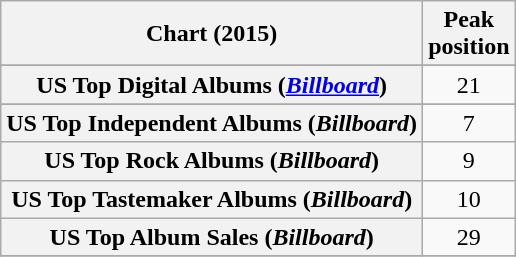<table class="wikitable sortable plainrowheaders">
<tr>
<th scope="col">Chart (2015)</th>
<th scope="col">Peak<br>position</th>
</tr>
<tr>
</tr>
<tr>
<th scope="row">US Top Digital Albums (<em><a href='#'>Billboard</a></em>)</th>
<td align="center">21</td>
</tr>
<tr>
</tr>
<tr>
<th scope="row">US Top Independent Albums (<em>Billboard</em>)</th>
<td align="center">7</td>
</tr>
<tr>
<th scope="row">US Top Rock Albums (<em>Billboard</em>)</th>
<td align="center">9</td>
</tr>
<tr>
<th scope="row">US Top Tastemaker Albums (<em>Billboard</em>)</th>
<td align="center">10</td>
</tr>
<tr>
<th scope="row">US Top Album Sales (<em>Billboard</em>)</th>
<td align="center">29</td>
</tr>
<tr>
</tr>
</table>
